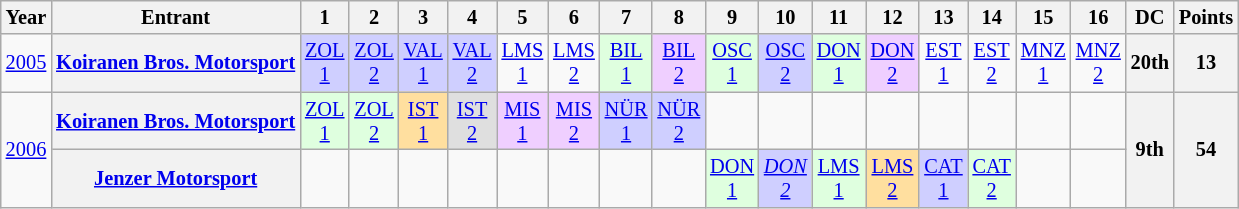<table class="wikitable" style="text-align:center; font-size:85%">
<tr>
<th>Year</th>
<th>Entrant</th>
<th>1</th>
<th>2</th>
<th>3</th>
<th>4</th>
<th>5</th>
<th>6</th>
<th>7</th>
<th>8</th>
<th>9</th>
<th>10</th>
<th>11</th>
<th>12</th>
<th>13</th>
<th>14</th>
<th>15</th>
<th>16</th>
<th>DC</th>
<th>Points</th>
</tr>
<tr>
<td><a href='#'>2005</a></td>
<th nowrap><a href='#'>Koiranen Bros. Motorsport</a></th>
<td style="background:#cfcfff;"><a href='#'>ZOL<br>1</a><br></td>
<td style="background:#cfcfff;"><a href='#'>ZOL<br>2</a><br></td>
<td style="background:#cfcfff;"><a href='#'>VAL<br>1</a><br></td>
<td style="background:#cfcfff;"><a href='#'>VAL<br>2</a><br></td>
<td style="background:#;"><a href='#'>LMS<br>1</a><br></td>
<td style="background:#;"><a href='#'>LMS<br>2</a><br></td>
<td style="background:#dfffdf;"><a href='#'>BIL<br>1</a><br></td>
<td style="background:#efcfff;"><a href='#'>BIL<br>2</a><br></td>
<td style="background:#dfffdf;"><a href='#'>OSC<br>1</a><br></td>
<td style="background:#cfcfff;"><a href='#'>OSC<br>2</a><br></td>
<td style="background:#dfffdf;"><a href='#'>DON<br>1</a><br></td>
<td style="background:#efcfff;"><a href='#'>DON<br>2</a><br></td>
<td style="background:#;"><a href='#'>EST<br>1</a><br></td>
<td style="background:#;"><a href='#'>EST<br>2</a><br></td>
<td style="background:#;"><a href='#'>MNZ<br>1</a><br></td>
<td style="background:#;"><a href='#'>MNZ<br>2</a><br></td>
<th>20th</th>
<th>13</th>
</tr>
<tr>
<td rowspan="2"><a href='#'>2006</a></td>
<th nowrap><a href='#'>Koiranen Bros. Motorsport</a></th>
<td style="background:#dfffdf;"><a href='#'>ZOL<br>1</a><br></td>
<td style="background:#dfffdf;"><a href='#'>ZOL<br>2</a><br></td>
<td style="background:#ffdf9f;"><a href='#'>IST<br>1</a><br></td>
<td style="background:#dfdfdf;"><a href='#'>IST<br>2</a><br></td>
<td style="background:#efcfff;"><a href='#'>MIS<br>1</a><br></td>
<td style="background:#efcfff;"><a href='#'>MIS<br>2</a><br></td>
<td style="background:#cfcfff;"><a href='#'>NÜR<br>1</a><br></td>
<td style="background:#cfcfff;"><a href='#'>NÜR<br>2</a><br></td>
<td></td>
<td></td>
<td></td>
<td></td>
<td></td>
<td></td>
<td></td>
<td></td>
<th rowspan="2">9th</th>
<th rowspan="2">54</th>
</tr>
<tr>
<th nowrap><a href='#'>Jenzer Motorsport</a></th>
<td></td>
<td></td>
<td></td>
<td></td>
<td></td>
<td></td>
<td></td>
<td></td>
<td style="background:#dfffdf;"><a href='#'>DON<br>1</a><br></td>
<td style="background:#cfcfff;"><em><a href='#'>DON<br>2</a></em><br></td>
<td style="background:#dfffdf;"><a href='#'>LMS<br>1</a><br></td>
<td style="background:#ffdf9f;"><a href='#'>LMS<br>2</a><br></td>
<td style="background:#cfcfff;"><a href='#'>CAT<br>1</a><br></td>
<td style="background:#dfffdf;"><a href='#'>CAT<br>2</a><br></td>
<td></td>
<td></td>
</tr>
</table>
